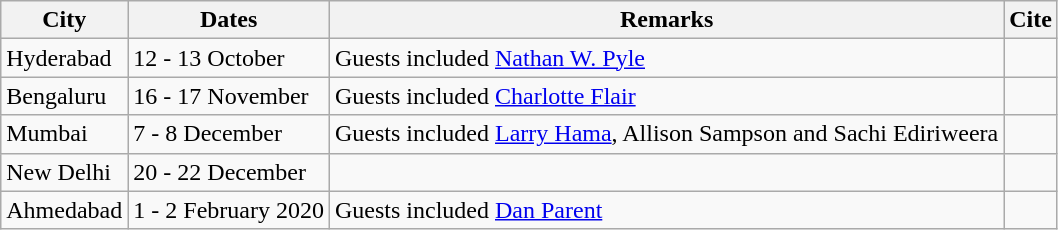<table class="wikitable">
<tr>
<th>City</th>
<th>Dates</th>
<th>Remarks</th>
<th>Cite</th>
</tr>
<tr>
<td>Hyderabad</td>
<td>12 - 13 October</td>
<td>Guests included <a href='#'>Nathan W. Pyle</a></td>
<td></td>
</tr>
<tr>
<td>Bengaluru</td>
<td>16 - 17 November</td>
<td>Guests included <a href='#'>Charlotte Flair</a></td>
<td></td>
</tr>
<tr>
<td>Mumbai</td>
<td>7 - 8 December</td>
<td>Guests included <a href='#'>Larry Hama</a>, Allison Sampson and Sachi Ediriweera</td>
<td></td>
</tr>
<tr>
<td>New Delhi</td>
<td>20 - 22 December</td>
<td></td>
<td></td>
</tr>
<tr>
<td>Ahmedabad</td>
<td>1 - 2 February 2020</td>
<td>Guests included <a href='#'>Dan Parent</a></td>
<td></td>
</tr>
</table>
